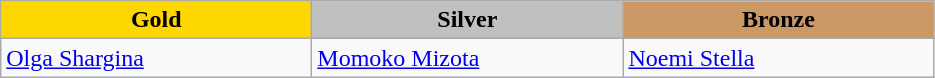<table class="wikitable" style="text-align:left">
<tr align="center">
<td width=200 bgcolor=gold><strong>Gold</strong></td>
<td width=200 bgcolor=silver><strong>Silver</strong></td>
<td width=200 bgcolor=CC9966><strong>Bronze</strong></td>
</tr>
<tr>
<td><a href='#'>Olga Shargina</a><br></td>
<td><a href='#'>Momoko Mizota</a><br></td>
<td><a href='#'>Noemi Stella</a><br></td>
</tr>
</table>
